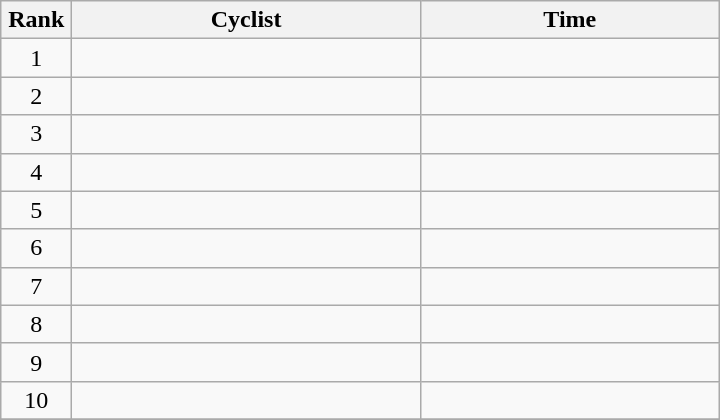<table class="wikitable" style="width:30em;margin-bottom:0;">
<tr>
<th>Rank</th>
<th>Cyclist</th>
<th>Time</th>
</tr>
<tr>
<td style="width:40px; text-align:center;">1</td>
<td style="width:225px;"></td>
<td align="right"></td>
</tr>
<tr>
<td style="text-align:center;">2</td>
<td></td>
<td align="right"></td>
</tr>
<tr>
<td style="text-align:center;">3</td>
<td></td>
<td align="right"></td>
</tr>
<tr>
<td style="text-align:center;">4</td>
<td></td>
<td align="right"></td>
</tr>
<tr>
<td style="text-align:center;">5</td>
<td></td>
<td align="right"></td>
</tr>
<tr>
<td style="text-align:center;">6</td>
<td></td>
<td align="right"></td>
</tr>
<tr>
<td style="text-align:center;">7</td>
<td></td>
<td align="right"></td>
</tr>
<tr>
<td style="text-align:center;">8</td>
<td></td>
<td align="right"></td>
</tr>
<tr>
<td style="text-align:center;">9</td>
<td></td>
<td align="right"></td>
</tr>
<tr>
<td style="text-align:center;">10</td>
<td></td>
<td align="right"></td>
</tr>
<tr>
</tr>
</table>
